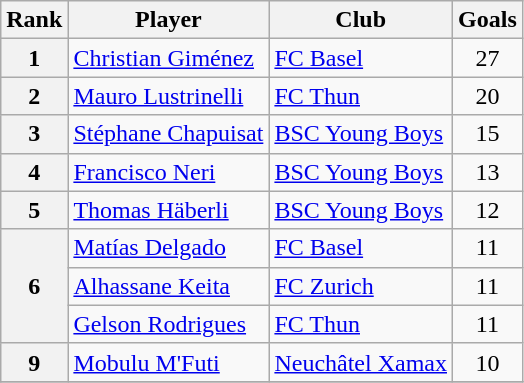<table class="wikitable">
<tr>
<th>Rank</th>
<th>Player</th>
<th>Club</th>
<th>Goals</th>
</tr>
<tr>
<th align=center>1</th>
<td> <a href='#'>Christian Giménez</a></td>
<td><a href='#'>FC Basel</a></td>
<td align=center>27</td>
</tr>
<tr>
<th align=center>2</th>
<td> <a href='#'>Mauro Lustrinelli</a></td>
<td><a href='#'>FC Thun</a></td>
<td align=center>20</td>
</tr>
<tr>
<th align=center>3</th>
<td> <a href='#'>Stéphane Chapuisat</a></td>
<td><a href='#'>BSC Young Boys</a></td>
<td align=center>15</td>
</tr>
<tr>
<th align=center>4</th>
<td> <a href='#'>Francisco Neri</a></td>
<td><a href='#'>BSC Young Boys</a></td>
<td align=center>13</td>
</tr>
<tr>
<th align=center>5</th>
<td> <a href='#'>Thomas Häberli</a></td>
<td><a href='#'>BSC Young Boys</a></td>
<td align=center>12</td>
</tr>
<tr>
<th rowspan="3" align=center>6</th>
<td> <a href='#'>Matías Delgado</a></td>
<td><a href='#'>FC Basel</a></td>
<td align=center>11</td>
</tr>
<tr>
<td> <a href='#'>Alhassane Keita</a></td>
<td><a href='#'>FC Zurich</a></td>
<td align=center>11</td>
</tr>
<tr>
<td> <a href='#'>Gelson Rodrigues</a></td>
<td><a href='#'>FC Thun</a></td>
<td align=center>11</td>
</tr>
<tr>
<th align=center>9</th>
<td> <a href='#'>Mobulu M'Futi</a></td>
<td><a href='#'>Neuchâtel Xamax</a></td>
<td align=center>10</td>
</tr>
<tr>
</tr>
</table>
